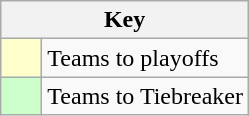<table class="wikitable" style="text-align: center;">
<tr>
<th colspan=2>Key</th>
</tr>
<tr>
<td style="background:#ffffcc; width:20px;"></td>
<td align=left>Teams to playoffs</td>
</tr>
<tr>
<td style="background:#ccffcc; width:20px;"></td>
<td align=left>Teams to Tiebreaker</td>
</tr>
</table>
